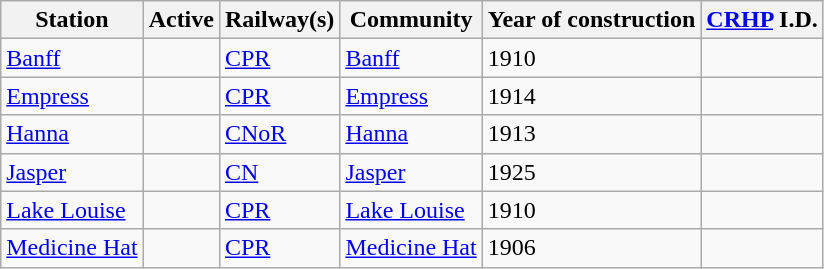<table class="wikitable sortable">
<tr>
<th>Station</th>
<th>Active</th>
<th>Railway(s)</th>
<th>Community</th>
<th>Year of construction</th>
<th><a href='#'>CRHP</a> I.D.</th>
</tr>
<tr>
<td><a href='#'>Banff</a></td>
<td></td>
<td><a href='#'>CPR</a></td>
<td><a href='#'>Banff</a></td>
<td>1910</td>
<td></td>
</tr>
<tr>
<td><a href='#'>Empress</a></td>
<td></td>
<td><a href='#'>CPR</a></td>
<td><a href='#'>Empress</a></td>
<td>1914</td>
<td></td>
</tr>
<tr>
<td><a href='#'>Hanna</a></td>
<td></td>
<td><a href='#'>CNoR</a></td>
<td><a href='#'>Hanna</a></td>
<td>1913</td>
<td></td>
</tr>
<tr>
<td><a href='#'>Jasper</a></td>
<td></td>
<td><a href='#'>CN</a></td>
<td><a href='#'>Jasper</a></td>
<td>1925</td>
<td></td>
</tr>
<tr>
<td><a href='#'>Lake Louise</a></td>
<td></td>
<td><a href='#'>CPR</a></td>
<td><a href='#'>Lake Louise</a></td>
<td>1910</td>
<td></td>
</tr>
<tr>
<td><a href='#'>Medicine Hat</a></td>
<td></td>
<td><a href='#'>CPR</a></td>
<td><a href='#'>Medicine Hat</a></td>
<td>1906</td>
<td></td>
</tr>
</table>
